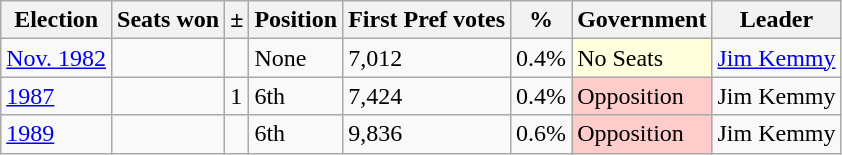<table class="wikitable">
<tr>
<th>Election</th>
<th>Seats won</th>
<th>±</th>
<th>Position</th>
<th>First Pref votes</th>
<th>%</th>
<th>Government</th>
<th>Leader</th>
</tr>
<tr>
<td><a href='#'>Nov. 1982</a></td>
<td></td>
<td></td>
<td>None</td>
<td>7,012</td>
<td>0.4%</td>
<td style="background-color:#FFD">No Seats</td>
<td><a href='#'>Jim Kemmy</a></td>
</tr>
<tr>
<td><a href='#'>1987</a></td>
<td></td>
<td>1</td>
<td>6th</td>
<td>7,424</td>
<td>0.4%</td>
<td style="background-color:#FFCCCC">Opposition</td>
<td>Jim Kemmy</td>
</tr>
<tr>
<td><a href='#'>1989</a></td>
<td></td>
<td></td>
<td>6th</td>
<td>9,836</td>
<td>0.6%</td>
<td style="background-color:#FFCCCC">Opposition</td>
<td>Jim Kemmy</td>
</tr>
</table>
